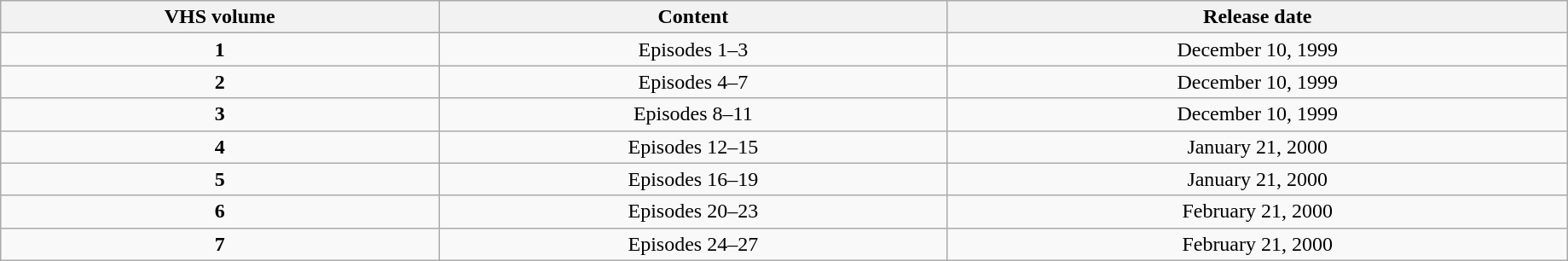<table class="wikitable" style="text-align:center;" width="97%">
<tr>
<th><strong>VHS volume</strong></th>
<th><strong>Content</strong></th>
<th><strong>Release date</strong></th>
</tr>
<tr>
<td><strong>1</strong></td>
<td>Episodes 1–3</td>
<td>December 10, 1999</td>
</tr>
<tr>
<td><strong>2</strong></td>
<td>Episodes 4–7</td>
<td>December 10, 1999</td>
</tr>
<tr>
<td><strong>3</strong></td>
<td>Episodes 8–11</td>
<td>December 10, 1999</td>
</tr>
<tr>
<td><strong>4</strong></td>
<td>Episodes 12–15</td>
<td>January 21, 2000</td>
</tr>
<tr>
<td><strong>5</strong></td>
<td>Episodes 16–19</td>
<td>January 21, 2000</td>
</tr>
<tr>
<td><strong>6</strong></td>
<td>Episodes 20–23</td>
<td>February 21, 2000</td>
</tr>
<tr>
<td><strong>7</strong></td>
<td>Episodes 24–27</td>
<td>February 21, 2000</td>
</tr>
</table>
